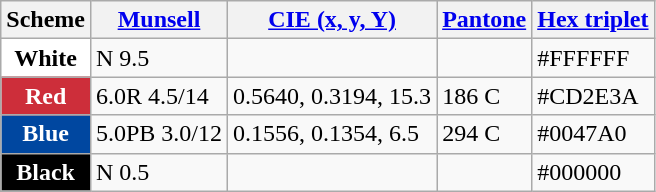<table class="wikitable">
<tr>
<th scope="col">Scheme</th>
<th scope="col"><a href='#'>Munsell</a></th>
<th scope="col"><a href='#'>CIE (x, y, Y)</a></th>
<th scope="col"><a href='#'>Pantone</a></th>
<th scope="col"><a href='#'>Hex triplet</a></th>
</tr>
<tr>
<th scope="row" style="background:#fff;">White</th>
<td>N 9.5</td>
<td></td>
<td></td>
<td>#FFFFFF</td>
</tr>
<tr>
<th scope="row" style="background:#CD2E3A;color:white">Red</th>
<td>6.0R 4.5/14</td>
<td>0.5640, 0.3194, 15.3</td>
<td>186 C</td>
<td>#CD2E3A</td>
</tr>
<tr>
<th scope="row" style="background:#0047A0;color:white">Blue</th>
<td>5.0PB 3.0/12</td>
<td>0.1556, 0.1354, 6.5</td>
<td>294 C</td>
<td>#0047A0</td>
</tr>
<tr>
<th scope="row" style="background:#000; color:white;">Black</th>
<td>N 0.5</td>
<td></td>
<td></td>
<td>#000000</td>
</tr>
</table>
